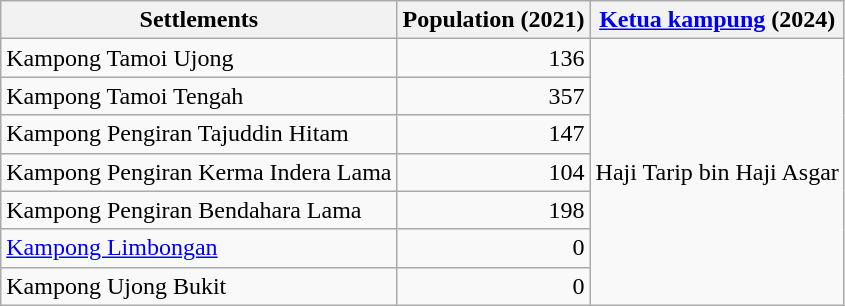<table class="wikitable">
<tr>
<th>Settlements</th>
<th>Population (2021)</th>
<th><a href='#'>Ketua kampung</a> (2024)</th>
</tr>
<tr>
<td>Kampong Tamoi Ujong</td>
<td align="right">136</td>
<td rowspan="7">Haji Tarip bin Haji Asgar</td>
</tr>
<tr>
<td>Kampong Tamoi Tengah</td>
<td align="right">357</td>
</tr>
<tr>
<td>Kampong Pengiran Tajuddin Hitam</td>
<td align="right">147</td>
</tr>
<tr>
<td>Kampong Pengiran Kerma Indera Lama</td>
<td align="right">104</td>
</tr>
<tr>
<td>Kampong Pengiran Bendahara Lama</td>
<td align="right">198</td>
</tr>
<tr>
<td><a href='#'>Kampong Limbongan</a></td>
<td align="right">0</td>
</tr>
<tr>
<td>Kampong Ujong Bukit</td>
<td align="right">0</td>
</tr>
</table>
